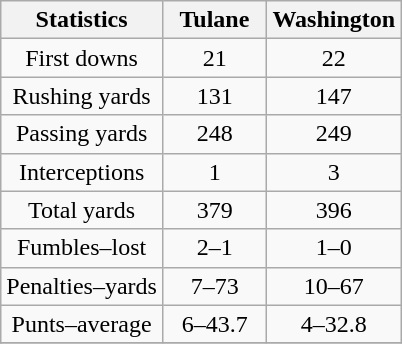<table class=wikitable style="text-align:center">
<tr>
<th>Statistics</th>
<th>  Tulane  </th>
<th>Washington</th>
</tr>
<tr>
<td>First downs</td>
<td>21</td>
<td>22</td>
</tr>
<tr>
<td>Rushing yards</td>
<td>131</td>
<td>147</td>
</tr>
<tr>
<td>Passing yards</td>
<td>248</td>
<td>249</td>
</tr>
<tr>
<td>Interceptions</td>
<td>1</td>
<td>3</td>
</tr>
<tr>
<td>Total yards</td>
<td>379</td>
<td>396</td>
</tr>
<tr>
<td>Fumbles–lost</td>
<td>2–1</td>
<td>1–0</td>
</tr>
<tr>
<td>Penalties–yards</td>
<td>7–73</td>
<td>10–67</td>
</tr>
<tr>
<td>Punts–average</td>
<td>6–43.7</td>
<td>4–32.8</td>
</tr>
<tr>
</tr>
</table>
